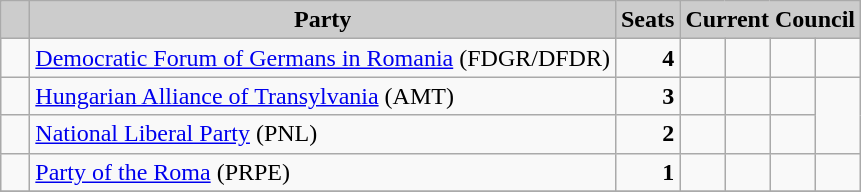<table class="wikitable">
<tr>
<th style="background:#ccc">   </th>
<th style="background:#ccc">Party</th>
<th style="background:#ccc">Seats</th>
<th style="background:#ccc" colspan="4">Current Council</th>
</tr>
<tr>
<td>  </td>
<td><a href='#'>Democratic Forum of Germans in Romania</a> (FDGR/DFDR)</td>
<td style="text-align: right"><strong>4</strong></td>
<td>  </td>
<td>  </td>
<td>  </td>
<td>  </td>
</tr>
<tr>
<td>  </td>
<td><a href='#'>Hungarian Alliance of Transylvania</a> (AMT)</td>
<td style="text-align: right"><strong>3</strong></td>
<td></td>
<td></td>
<td></td>
</tr>
<tr>
<td>  </td>
<td><a href='#'>National Liberal Party</a> (PNL)</td>
<td style="text-align: right"><strong>2</strong></td>
<td>  </td>
<td>  </td>
<td> </td>
</tr>
<tr>
<td>  </td>
<td><a href='#'>Party of the Roma</a> (PRPE)</td>
<td style="text-align: right"><strong>1</strong></td>
<td>  </td>
<td> </td>
<td> </td>
<td> </td>
</tr>
<tr>
</tr>
</table>
